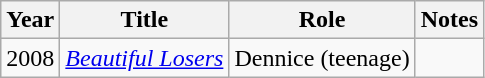<table class="wikitable sortable">
<tr>
<th>Year</th>
<th>Title</th>
<th>Role</th>
<th>Notes</th>
</tr>
<tr>
<td>2008</td>
<td><a href='#'><em>Beautiful Losers</em></a></td>
<td>Dennice (teenage)</td>
<td></td>
</tr>
</table>
